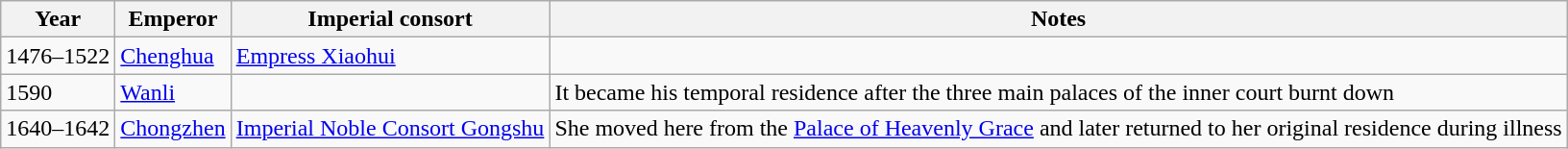<table class="wikitable">
<tr>
<th>Year</th>
<th>Emperor</th>
<th>Imperial consort</th>
<th>Notes</th>
</tr>
<tr>
<td>1476–1522</td>
<td><a href='#'>Chenghua</a></td>
<td><a href='#'>Empress Xiaohui</a></td>
<td></td>
</tr>
<tr>
<td>1590</td>
<td><a href='#'>Wanli</a></td>
<td></td>
<td>It became his temporal residence after the three main palaces of the inner court burnt down</td>
</tr>
<tr>
<td>1640–1642</td>
<td><a href='#'>Chongzhen</a></td>
<td><a href='#'>Imperial Noble Consort Gongshu</a></td>
<td>She moved here from the <a href='#'>Palace of Heavenly Grace</a> and later returned to her original residence during illness</td>
</tr>
</table>
